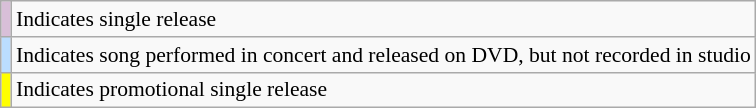<table class="wikitable" style="font-size:90%;">
<tr>
<td style="background-color:#D8BFD8"></td>
<td>Indicates single release</td>
</tr>
<tr>
<td style="background-color:#bbddff"></td>
<td>Indicates song performed in concert and released on DVD, but not recorded in studio</td>
</tr>
<tr>
<td style="background-color:#ffff00"></td>
<td>Indicates promotional single release</td>
</tr>
</table>
